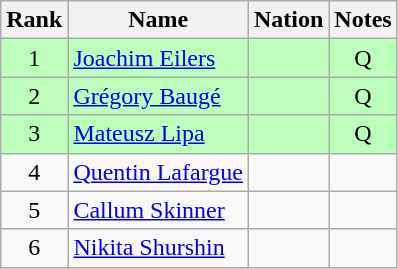<table class="wikitable sortable" style="text-align:center">
<tr>
<th>Rank</th>
<th>Name</th>
<th>Nation</th>
<th>Notes</th>
</tr>
<tr bgcolor=bbffbb>
<td>1</td>
<td align=left><a href='#'>Joachim Eilers</a></td>
<td align=left></td>
<td>Q</td>
</tr>
<tr bgcolor=bbffbb>
<td>2</td>
<td align=left><a href='#'>Grégory Baugé</a></td>
<td align=left></td>
<td>Q</td>
</tr>
<tr bgcolor=bbffbb>
<td>3</td>
<td align=left><a href='#'>Mateusz Lipa</a></td>
<td align=left></td>
<td>Q</td>
</tr>
<tr>
<td>4</td>
<td align=left><a href='#'>Quentin Lafargue</a></td>
<td align=left></td>
<td></td>
</tr>
<tr>
<td>5</td>
<td align=left><a href='#'>Callum Skinner</a></td>
<td align=left></td>
<td></td>
</tr>
<tr>
<td>6</td>
<td align=left><a href='#'>Nikita Shurshin</a></td>
<td align=left></td>
<td></td>
</tr>
</table>
